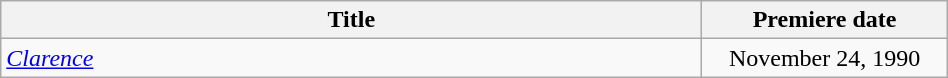<table class="wikitable plainrowheaders sortable" style="width:50%;text-align:center;">
<tr>
<th scope="col" style="width:40%;">Title</th>
<th scope="col" style="width:14%;">Premiere date</th>
</tr>
<tr>
<td scope="row" style="text-align:left;"><em><a href='#'>Clarence</a></em></td>
<td>November 24, 1990</td>
</tr>
</table>
